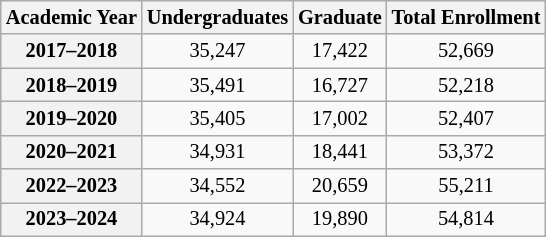<table style="float:right; font-size:85%; margin:10px; text-align:center; font-size:85%; margin:auto;" class="wikitable">
<tr>
<th>Academic Year</th>
<th>Undergraduates</th>
<th>Graduate</th>
<th>Total Enrollment</th>
</tr>
<tr>
<th>2017–2018</th>
<td>35,247</td>
<td>17,422</td>
<td>52,669</td>
</tr>
<tr>
<th>2018–2019</th>
<td>35,491</td>
<td>16,727</td>
<td>52,218</td>
</tr>
<tr>
<th>2019–2020</th>
<td>35,405</td>
<td>17,002</td>
<td>52,407</td>
</tr>
<tr>
<th>2020–2021</th>
<td>34,931</td>
<td>18,441</td>
<td>53,372</td>
</tr>
<tr>
<th>2022–2023</th>
<td>34,552</td>
<td>20,659</td>
<td>55,211</td>
</tr>
<tr>
<th>2023–2024</th>
<td>34,924</td>
<td>19,890</td>
<td>54,814</td>
</tr>
</table>
